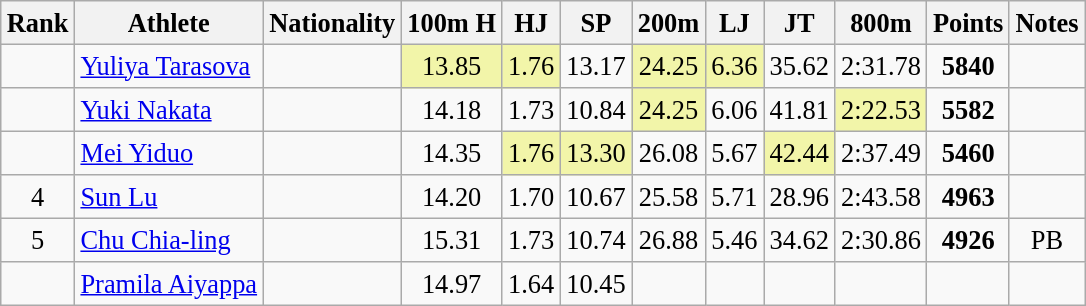<table class="wikitable sortable" style=" text-align:center; font-size:110%;">
<tr>
<th>Rank</th>
<th>Athlete</th>
<th>Nationality</th>
<th>100m H</th>
<th>HJ</th>
<th>SP</th>
<th>200m</th>
<th>LJ</th>
<th>JT</th>
<th>800m</th>
<th>Points</th>
<th>Notes</th>
</tr>
<tr>
<td></td>
<td align=left><a href='#'>Yuliya Tarasova</a></td>
<td align=left></td>
<td bgcolor=#F2F5A9>13.85</td>
<td bgcolor=#F2F5A9>1.76</td>
<td>13.17</td>
<td bgcolor=#F2F5A9>24.25</td>
<td bgcolor=#F2F5A9>6.36</td>
<td>35.62</td>
<td>2:31.78</td>
<td><strong>5840</strong></td>
<td></td>
</tr>
<tr>
<td></td>
<td align=left><a href='#'>Yuki Nakata</a></td>
<td align=left></td>
<td>14.18</td>
<td>1.73</td>
<td>10.84</td>
<td bgcolor=#F2F5A9>24.25</td>
<td>6.06</td>
<td>41.81</td>
<td bgcolor=#F2F5A9>2:22.53</td>
<td><strong>5582</strong></td>
<td></td>
</tr>
<tr>
<td></td>
<td align=left><a href='#'>Mei Yiduo</a></td>
<td align=left></td>
<td>14.35</td>
<td bgcolor=#F2F5A9>1.76</td>
<td bgcolor=#F2F5A9>13.30</td>
<td>26.08</td>
<td>5.67</td>
<td bgcolor=#F2F5A9>42.44</td>
<td>2:37.49</td>
<td><strong>5460</strong></td>
<td></td>
</tr>
<tr>
<td>4</td>
<td align=left><a href='#'>Sun Lu</a></td>
<td align=left></td>
<td>14.20</td>
<td>1.70</td>
<td>10.67</td>
<td>25.58</td>
<td>5.71</td>
<td>28.96</td>
<td>2:43.58</td>
<td><strong>4963</strong></td>
<td></td>
</tr>
<tr>
<td>5</td>
<td align=left><a href='#'>Chu Chia-ling</a></td>
<td align=left></td>
<td>15.31</td>
<td>1.73</td>
<td>10.74</td>
<td>26.88</td>
<td>5.46</td>
<td>34.62</td>
<td>2:30.86</td>
<td><strong>4926</strong></td>
<td>PB</td>
</tr>
<tr>
<td></td>
<td align=left><a href='#'>Pramila Aiyappa</a></td>
<td align=left></td>
<td>14.97</td>
<td>1.64</td>
<td>10.45</td>
<td></td>
<td></td>
<td></td>
<td></td>
<td><strong></strong></td>
<td></td>
</tr>
</table>
